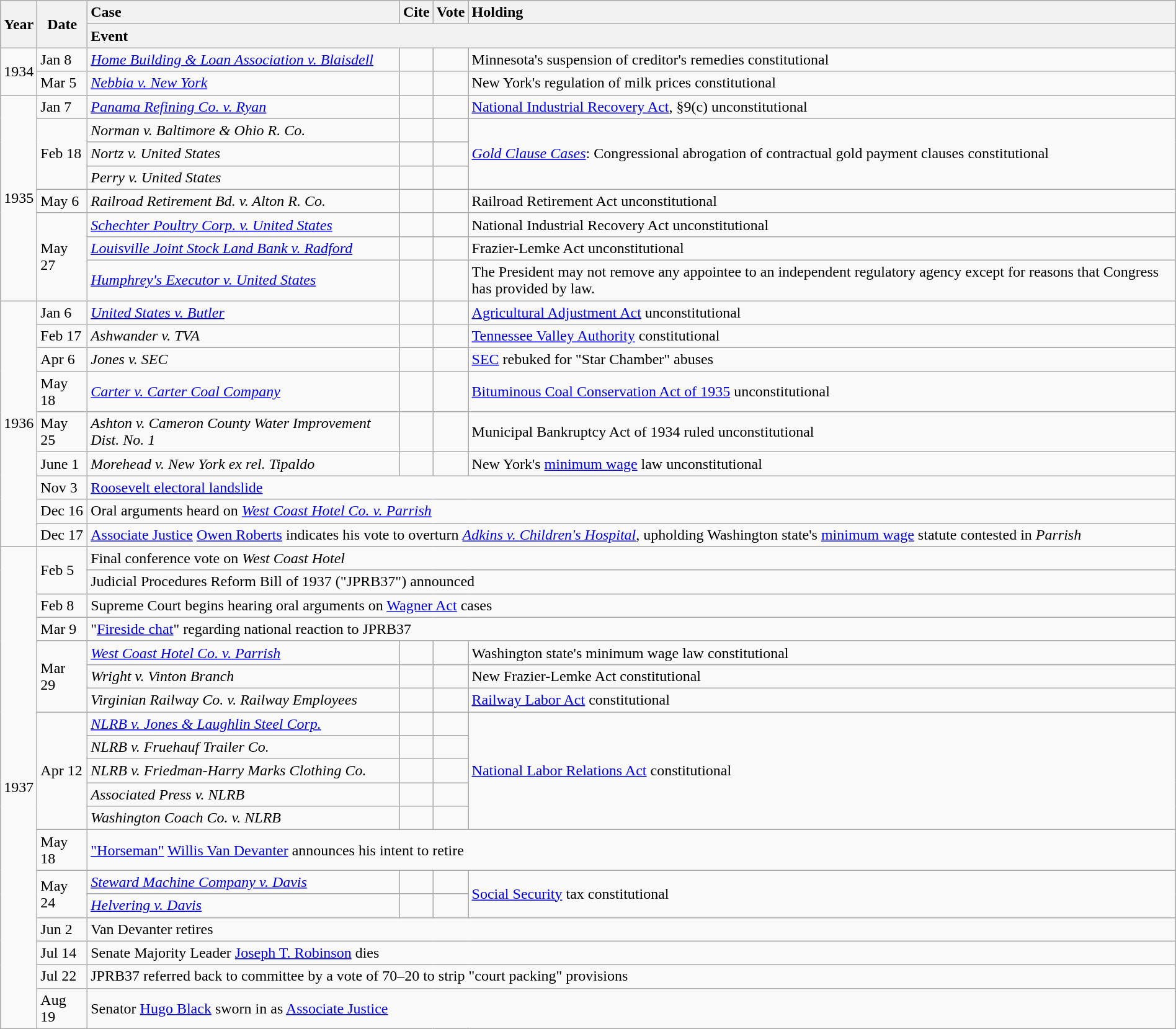<table class="wikitable" style="margin: 1em auto 1em auto">
<tr>
<th rowspan="2" style="text-align:left;">Year</th>
<th rowspan="2">Date</th>
<th style="text-align:left;">Case</th>
<th style="text-align:left;">Cite</th>
<th>Vote</th>
<th style="text-align:left;">Holding</th>
</tr>
<tr>
<th colspan="4" style="text-align:left;">Event</th>
</tr>
<tr>
<td rowspan="2">1934</td>
<td>Jan 8</td>
<td><em><a href='#'>Home Building & Loan Association v. Blaisdell</a></em></td>
<td></td>
<td></td>
<td>Minnesota's suspension of creditor's remedies constitutional</td>
</tr>
<tr>
<td>Mar 5</td>
<td><em><a href='#'>Nebbia v. New York</a></em></td>
<td></td>
<td></td>
<td>New York's regulation of milk prices constitutional</td>
</tr>
<tr>
<td rowspan="8">1935</td>
<td>Jan 7</td>
<td><em><a href='#'>Panama Refining Co. v. Ryan</a></em></td>
<td></td>
<td></td>
<td><a href='#'>National Industrial Recovery Act</a>, §9(c) unconstitutional</td>
</tr>
<tr>
<td rowspan="3">Feb 18</td>
<td><em>Norman v. Baltimore & Ohio R. Co.</em></td>
<td></td>
<td></td>
<td rowspan="3"><em><a href='#'>Gold Clause Cases</a></em>: Congressional abrogation of contractual gold payment clauses constitutional</td>
</tr>
<tr>
<td><em>Nortz v. United States</em></td>
<td></td>
<td></td>
</tr>
<tr>
<td><em>Perry v. United States</em></td>
<td></td>
<td></td>
</tr>
<tr>
<td>May 6</td>
<td><em>Railroad Retirement Bd. v. Alton R. Co.</em></td>
<td></td>
<td></td>
<td>Railroad Retirement Act unconstitutional</td>
</tr>
<tr>
<td rowspan="3">May 27</td>
<td><em><a href='#'>Schechter Poultry Corp. v. United States</a></em></td>
<td></td>
<td></td>
<td>National Industrial Recovery Act unconstitutional</td>
</tr>
<tr>
<td><em><a href='#'>Louisville Joint Stock Land Bank v. Radford</a></em></td>
<td></td>
<td></td>
<td>Frazier-Lemke Act unconstitutional</td>
</tr>
<tr>
<td><em><a href='#'>Humphrey's Executor v. United States</a></em></td>
<td></td>
<td></td>
<td>The President may not remove any appointee to an independent regulatory agency except for reasons that Congress has provided by law.</td>
</tr>
<tr>
<td rowspan="9">1936</td>
<td>Jan 6</td>
<td><em><a href='#'>United States v. Butler</a></em></td>
<td></td>
<td></td>
<td><a href='#'>Agricultural Adjustment Act</a> unconstitutional</td>
</tr>
<tr>
<td>Feb 17</td>
<td><em>Ashwander v. TVA</em></td>
<td></td>
<td></td>
<td><a href='#'>Tennessee Valley Authority</a> constitutional</td>
</tr>
<tr>
<td>Apr 6</td>
<td><em>Jones v. SEC</em></td>
<td></td>
<td></td>
<td><a href='#'>SEC</a> rebuked for "Star Chamber" abuses</td>
</tr>
<tr>
<td>May 18</td>
<td><em><a href='#'>Carter v. Carter Coal Company</a></em></td>
<td></td>
<td></td>
<td><a href='#'>Bituminous Coal Conservation Act of 1935</a> unconstitutional</td>
</tr>
<tr>
<td>May 25</td>
<td><em>Ashton v. Cameron County Water Improvement Dist. No. 1</em></td>
<td></td>
<td></td>
<td>Municipal Bankruptcy Act of 1934 ruled unconstitutional</td>
</tr>
<tr>
<td>June 1</td>
<td><em>Morehead v. New York ex rel. Tipaldo</em></td>
<td></td>
<td></td>
<td>New York's <a href='#'>minimum wage</a> law unconstitutional</td>
</tr>
<tr>
<td>Nov 3</td>
<td colspan="4"><a href='#'>Roosevelt electoral landslide</a></td>
</tr>
<tr>
<td>Dec 16</td>
<td colspan="4">Oral arguments heard on <em><a href='#'>West Coast Hotel Co. v. Parrish</a></em></td>
</tr>
<tr>
<td>Dec 17</td>
<td colspan="4"><a href='#'>Associate Justice</a> <a href='#'>Owen Roberts</a> indicates his vote to overturn <em><a href='#'>Adkins v. Children's Hospital</a></em>, upholding Washington state's <a href='#'>minimum wage</a> statute contested in <em>Parrish</em></td>
</tr>
<tr>
<td rowspan="19">1937</td>
<td rowspan="2">Feb 5</td>
<td colspan="4">Final conference vote on <em>West Coast Hotel</em></td>
</tr>
<tr>
<td colspan="4">Judicial Procedures Reform Bill of 1937 ("JPRB37") announced</td>
</tr>
<tr>
<td>Feb 8</td>
<td colspan="4">Supreme Court begins hearing oral arguments on <a href='#'>Wagner Act</a> cases</td>
</tr>
<tr>
<td>Mar 9</td>
<td colspan="4">"<a href='#'>Fireside chat</a>" regarding national reaction to JPRB37</td>
</tr>
<tr>
<td rowspan="3">Mar 29</td>
<td><em><a href='#'>West Coast Hotel Co. v. Parrish</a></em></td>
<td></td>
<td></td>
<td>Washington state's minimum wage law constitutional</td>
</tr>
<tr>
<td><em>Wright v. Vinton Branch</em></td>
<td></td>
<td></td>
<td>New Frazier-Lemke Act constitutional</td>
</tr>
<tr>
<td><em>Virginian Railway Co. v. Railway Employees</em></td>
<td></td>
<td></td>
<td><a href='#'>Railway Labor Act</a> constitutional</td>
</tr>
<tr>
<td rowspan="5">Apr 12</td>
<td><em><a href='#'>NLRB v. Jones & Laughlin Steel Corp.</a></em></td>
<td></td>
<td></td>
<td rowspan="5"><a href='#'>National Labor Relations Act</a> constitutional</td>
</tr>
<tr>
<td><em>NLRB v. Fruehauf Trailer Co.</em></td>
<td></td>
<td></td>
</tr>
<tr>
<td><em>NLRB v. Friedman-Harry Marks Clothing Co.</em></td>
<td></td>
<td></td>
</tr>
<tr>
<td><em>Associated Press v. NLRB</em></td>
<td></td>
<td></td>
</tr>
<tr>
<td><em>Washington Coach Co. v. NLRB</em></td>
<td></td>
<td></td>
</tr>
<tr>
<td>May 18</td>
<td colspan="4"><a href='#'>"Horseman"</a> <a href='#'>Willis Van Devanter</a> announces his intent to retire</td>
</tr>
<tr>
<td rowspan="2">May 24</td>
<td><em><a href='#'>Steward Machine Company v. Davis</a></em></td>
<td></td>
<td></td>
<td rowspan="2"><a href='#'>Social Security</a> tax constitutional</td>
</tr>
<tr>
<td><em><a href='#'>Helvering v. Davis</a></em></td>
<td></td>
<td></td>
</tr>
<tr>
<td>Jun 2</td>
<td colspan="4">Van Devanter retires</td>
</tr>
<tr>
<td>Jul 14</td>
<td colspan="4">Senate Majority Leader <a href='#'>Joseph T. Robinson</a> dies</td>
</tr>
<tr>
<td>Jul 22</td>
<td colspan="4">JPRB37 referred back to committee by a vote of 70–20 to strip "court packing" provisions</td>
</tr>
<tr>
<td>Aug 19</td>
<td colspan="4">Senator <a href='#'>Hugo Black</a> sworn in as <a href='#'>Associate Justice</a></td>
</tr>
</table>
